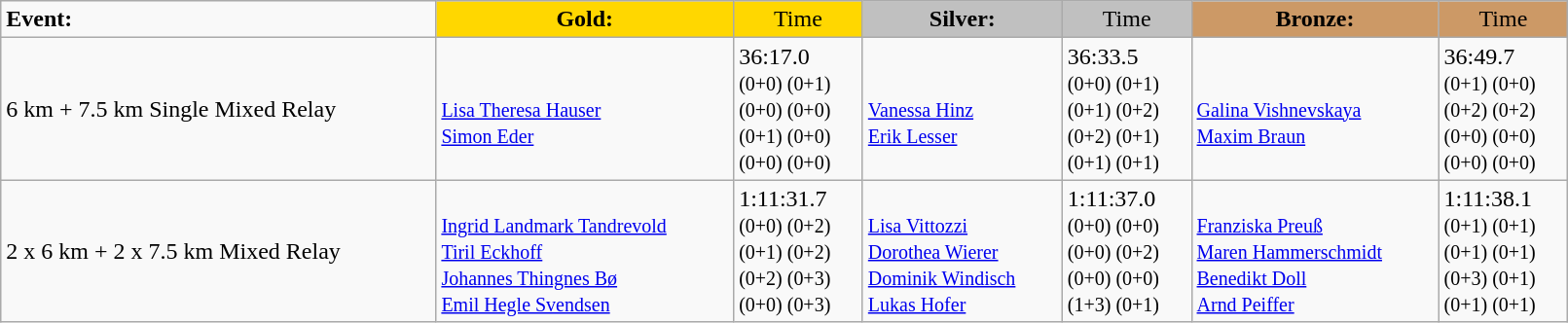<table class="wikitable" border="1" style="width:85%;">
<tr>
<td><strong>Event:</strong></td>
<td style="text-align:center;background-color:gold;"><strong>Gold:</strong></td>
<td style="text-align:center;background-color:gold;">Time</td>
<td style="text-align:center;background-color:silver;"><strong>Silver:</strong></td>
<td style="text-align:center;background-color:silver;">Time</td>
<td style="text-align:center;background-color:#CC9966;"><strong>Bronze:</strong></td>
<td style="text-align:center;background-color:#CC9966;">Time</td>
</tr>
<tr>
<td>6 km + 7.5 km Single Mixed Relay<br></td>
<td><strong></strong><br><small><a href='#'>Lisa Theresa Hauser</a><br><a href='#'>Simon Eder</a></small></td>
<td>36:17.0<br><small>(0+0) (0+1)<br>(0+0) (0+0)<br>(0+1) (0+0)<br>(0+0) (0+0)</small></td>
<td><br><small><a href='#'>Vanessa Hinz</a><br><a href='#'>Erik Lesser</a></small></td>
<td>36:33.5<br><small>(0+0) (0+1)<br>(0+1) (0+2)<br>(0+2) (0+1)<br>(0+1) (0+1)</small></td>
<td><br><small><a href='#'>Galina Vishnevskaya</a><br><a href='#'>Maxim Braun</a></small></td>
<td>36:49.7<br><small>(0+1) (0+0)<br>(0+2) (0+2)<br>(0+0) (0+0)<br>(0+0) (0+0)</small></td>
</tr>
<tr>
<td>2 x 6 km + 2 x 7.5 km Mixed Relay<br></td>
<td><strong></strong><br><small><a href='#'>Ingrid Landmark Tandrevold</a><br><a href='#'>Tiril Eckhoff</a><br><a href='#'>Johannes Thingnes Bø</a><br><a href='#'>Emil Hegle Svendsen</a></small></td>
<td>1:11:31.7<br><small>(0+0) (0+2)<br>(0+1) (0+2)<br>(0+2) (0+3)<br>(0+0) (0+3)</small></td>
<td><br><small><a href='#'>Lisa Vittozzi</a><br><a href='#'>Dorothea Wierer</a><br><a href='#'>Dominik Windisch</a><br><a href='#'>Lukas Hofer</a></small></td>
<td>1:11:37.0<br><small>(0+0) (0+0)<br>(0+0) (0+2)<br>(0+0) (0+0)<br>(1+3) (0+1)</small></td>
<td><br><small><a href='#'>Franziska Preuß</a><br><a href='#'>Maren Hammerschmidt</a><br><a href='#'>Benedikt Doll</a><br><a href='#'>Arnd Peiffer</a></small></td>
<td>1:11:38.1<br><small>(0+1) (0+1)<br>(0+1) (0+1)<br>(0+3) (0+1)<br>(0+1) (0+1)</small></td>
</tr>
</table>
